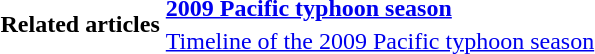<table>
<tr>
<td rowspan=4><strong>Related articles</strong></td>
<td><strong><a href='#'>2009 Pacific typhoon season</a></strong></td>
</tr>
<tr>
<td><a href='#'>Timeline of the 2009 Pacific typhoon season</a></td>
</tr>
</table>
